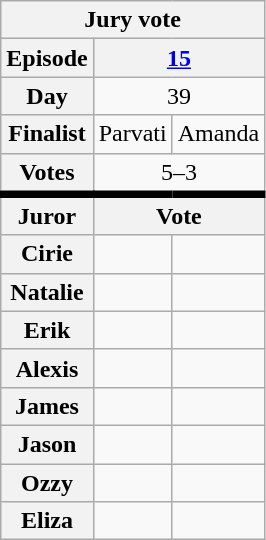<table class="wikitable" style="text-align:center">
<tr>
<th colspan="3">Jury vote</th>
</tr>
<tr>
<th>Episode</th>
<th colspan="2"><a href='#'>15</a></th>
</tr>
<tr>
<th>Day</th>
<td colspan="2">39</td>
</tr>
<tr>
<th>Finalist</th>
<td>Parvati</td>
<td>Amanda</td>
</tr>
<tr>
<th>Votes</th>
<td colspan=2>5–3</td>
</tr>
<tr style="border-top:5px solid; height:0px">
<th>Juror</th>
<th colspan="2">Vote</th>
</tr>
<tr>
<th>Cirie</th>
<td></td>
<td></td>
</tr>
<tr>
<th>Natalie</th>
<td></td>
<td></td>
</tr>
<tr>
<th>Erik</th>
<td></td>
<td></td>
</tr>
<tr>
<th>Alexis</th>
<td></td>
<td></td>
</tr>
<tr>
<th>James</th>
<td></td>
<td></td>
</tr>
<tr>
<th>Jason</th>
<td></td>
<td></td>
</tr>
<tr>
<th>Ozzy</th>
<td></td>
<td></td>
</tr>
<tr>
<th>Eliza</th>
<td></td>
<td></td>
</tr>
</table>
